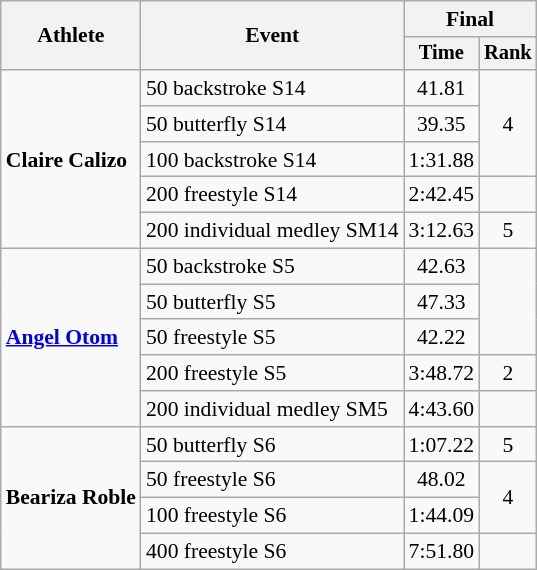<table class="wikitable" style="font-size:90%">
<tr>
<th rowspan=2>Athlete</th>
<th rowspan=2>Event</th>
<th colspan=2>Final</th>
</tr>
<tr style="font-size:95%">
<th>Time</th>
<th>Rank</th>
</tr>
<tr align=center>
<td rowspan=5 align=left><strong>Claire Calizo</strong></td>
<td align=left>50 backstroke S14</td>
<td>41.81</td>
<td rowspan=3>4</td>
</tr>
<tr align=center>
<td align=left>50 butterfly S14</td>
<td>39.35</td>
</tr>
<tr align=center>
<td align=left>100 backstroke S14</td>
<td>1:31.88</td>
</tr>
<tr align=center>
<td align=left>200 freestyle S14</td>
<td>2:42.45</td>
<td></td>
</tr>
<tr align=center>
<td align=left>200 individual medley SM14</td>
<td>3:12.63</td>
<td>5</td>
</tr>
<tr align=center>
<td rowspan=5 align=left><strong><a href='#'>Angel Otom</a></strong></td>
<td align=left>50 backstroke S5</td>
<td>42.63</td>
<td rowspan=3></td>
</tr>
<tr align=center>
<td align=left>50 butterfly S5</td>
<td>47.33</td>
</tr>
<tr align=center>
<td align=left>50 freestyle S5</td>
<td>42.22</td>
</tr>
<tr align=center>
<td align=left>200 freestyle S5</td>
<td>3:48.72</td>
<td>2</td>
</tr>
<tr align=center>
<td align=left>200 individual medley SM5</td>
<td>4:43.60</td>
<td></td>
</tr>
<tr align=center>
<td rowspan=4 align=left><strong>Beariza Roble</strong></td>
<td align=left>50 butterfly S6</td>
<td>1:07.22</td>
<td>5</td>
</tr>
<tr align=center>
<td align=left>50 freestyle S6</td>
<td>48.02</td>
<td rowspan=2>4</td>
</tr>
<tr align=center>
<td align=left>100 freestyle S6</td>
<td>1:44.09</td>
</tr>
<tr align=center>
<td align=left>400 freestyle S6</td>
<td>7:51.80</td>
<td></td>
</tr>
</table>
